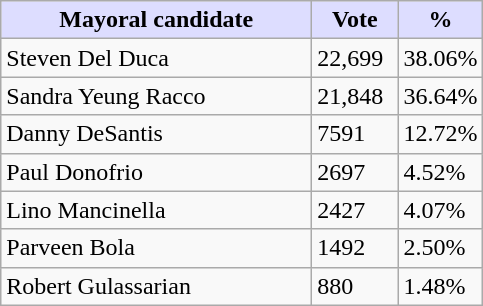<table class="wikitable">
<tr>
<th style="background:#ddf; width:200px;">Mayoral candidate</th>
<th style="background:#ddf; width:50px;">Vote</th>
<th style="background:#ddf; width:30px;">%</th>
</tr>
<tr>
<td>Steven Del Duca</td>
<td>22,699</td>
<td>38.06%</td>
</tr>
<tr>
<td>Sandra Yeung Racco</td>
<td>21,848</td>
<td>36.64%</td>
</tr>
<tr>
<td>Danny DeSantis</td>
<td>7591</td>
<td>12.72%</td>
</tr>
<tr>
<td>Paul Donofrio</td>
<td>2697</td>
<td>4.52%</td>
</tr>
<tr>
<td>Lino Mancinella</td>
<td>2427</td>
<td>4.07%</td>
</tr>
<tr>
<td>Parveen Bola</td>
<td>1492</td>
<td>2.50%</td>
</tr>
<tr>
<td>Robert Gulassarian</td>
<td>880</td>
<td>1.48%</td>
</tr>
</table>
